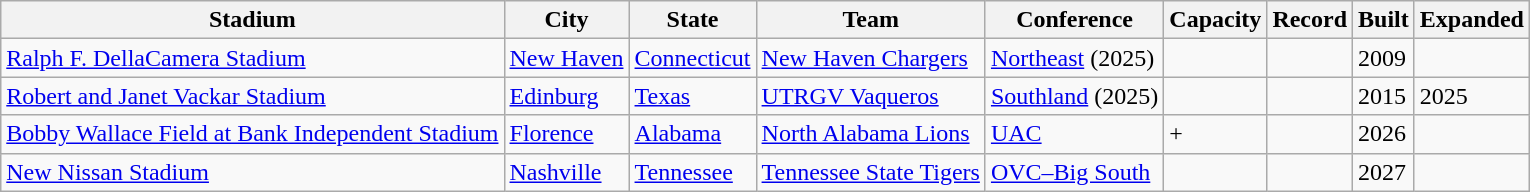<table class="wikitable sortable">
<tr>
<th>Stadium</th>
<th>City</th>
<th>State</th>
<th>Team</th>
<th>Conference</th>
<th>Capacity</th>
<th>Record</th>
<th>Built</th>
<th>Expanded</th>
</tr>
<tr>
<td><a href='#'>Ralph F. DellaCamera Stadium</a></td>
<td><a href='#'>New Haven</a></td>
<td><a href='#'>Connecticut</a></td>
<td><a href='#'>New Haven Chargers</a></td>
<td><a href='#'>Northeast</a> (2025)</td>
<td></td>
<td></td>
<td>2009</td>
<td></td>
</tr>
<tr>
<td><a href='#'>Robert and Janet Vackar Stadium</a></td>
<td><a href='#'>Edinburg</a></td>
<td><a href='#'>Texas</a></td>
<td><a href='#'>UTRGV Vaqueros</a></td>
<td><a href='#'>Southland</a> (2025)</td>
<td></td>
<td></td>
<td>2015</td>
<td>2025</td>
</tr>
<tr>
<td><a href='#'>Bobby Wallace Field at Bank Independent Stadium</a></td>
<td><a href='#'>Florence</a></td>
<td><a href='#'>Alabama</a></td>
<td><a href='#'>North Alabama Lions</a></td>
<td><a href='#'>UAC</a></td>
<td>+</td>
<td></td>
<td>2026</td>
<td></td>
</tr>
<tr>
<td><a href='#'>New Nissan Stadium</a></td>
<td><a href='#'>Nashville</a></td>
<td><a href='#'>Tennessee</a></td>
<td><a href='#'>Tennessee State Tigers</a></td>
<td><a href='#'>OVC–Big South</a></td>
<td></td>
<td></td>
<td>2027</td>
<td></td>
</tr>
</table>
